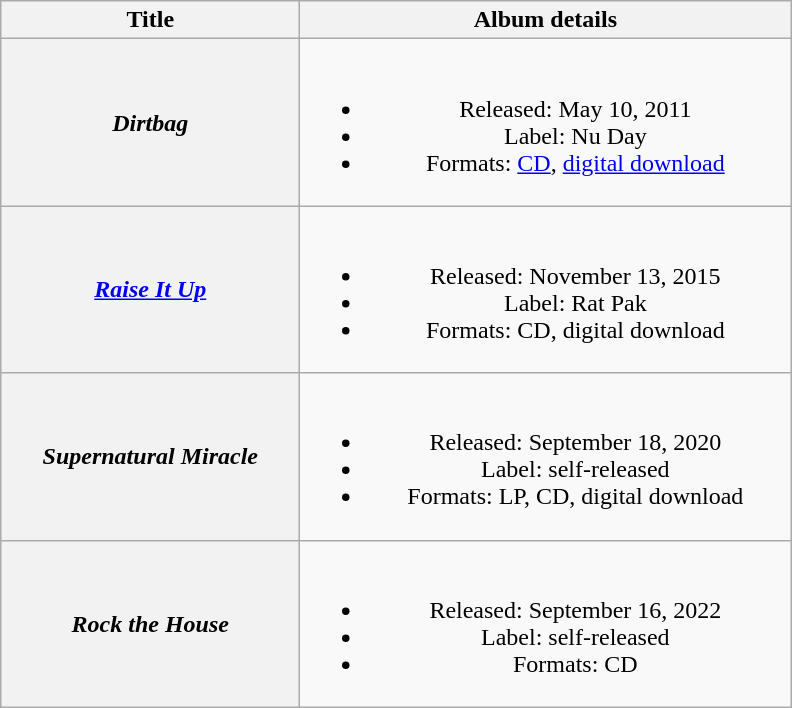<table class="wikitable plainrowheaders" style="text-align:center;">
<tr>
<th scope="col" style="width:12em;">Title</th>
<th scope="col" style="width:20em;">Album details</th>
</tr>
<tr>
<th scope="row"><em>Dirtbag</em></th>
<td><br><ul><li>Released: May 10, 2011</li><li>Label: Nu Day</li><li>Formats: <a href='#'>CD</a>, <a href='#'>digital download</a></li></ul></td>
</tr>
<tr>
<th scope="row"><em><a href='#'>Raise It Up</a></em></th>
<td><br><ul><li>Released: November 13, 2015</li><li>Label: Rat Pak</li><li>Formats: CD, digital download</li></ul></td>
</tr>
<tr>
<th scope="row"><em>Supernatural Miracle</em></th>
<td><br><ul><li>Released: September 18, 2020</li><li>Label: self-released</li><li>Formats: LP, CD, digital download</li></ul></td>
</tr>
<tr>
<th scope="row"><em>Rock the House</em></th>
<td><br><ul><li>Released: September 16, 2022</li><li>Label: self-released</li><li>Formats: CD</li></ul></td>
</tr>
</table>
